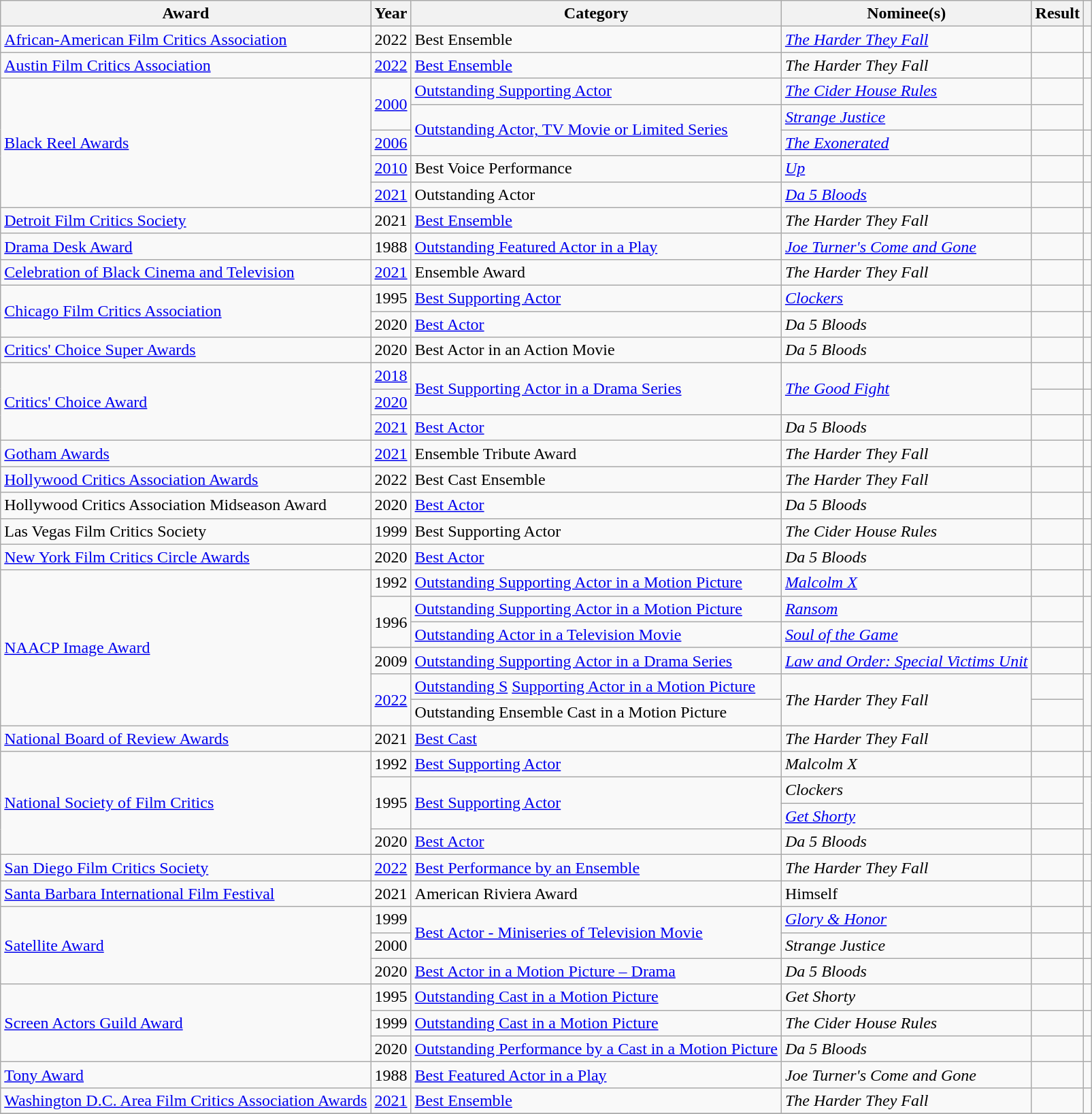<table class="wikitable sortable">
<tr>
<th scope="col">Award</th>
<th scope="col">Year</th>
<th scope="col">Category</th>
<th scope="col">Nominee(s)</th>
<th scope="col">Result</th>
<th scope="col" class="unsortable"></th>
</tr>
<tr>
<td><a href='#'>African-American Film Critics Association</a></td>
<td>2022</td>
<td>Best Ensemble</td>
<td><em><a href='#'>The Harder They Fall</a></em></td>
<td></td>
<td></td>
</tr>
<tr>
<td><a href='#'>Austin Film Critics Association</a></td>
<td><a href='#'>2022</a></td>
<td><a href='#'>Best Ensemble</a></td>
<td><em>The Harder They Fall </em></td>
<td></td>
<td></td>
</tr>
<tr>
<td rowspan=5><a href='#'>Black Reel Awards</a></td>
<td rowspan=2><a href='#'>2000</a></td>
<td><a href='#'>Outstanding Supporting Actor</a></td>
<td><em><a href='#'>The Cider House Rules</a></em></td>
<td></td>
<td rowspan=2></td>
</tr>
<tr>
<td rowspan=2><a href='#'>Outstanding Actor, TV Movie or Limited Series</a></td>
<td><em><a href='#'>Strange Justice</a></em></td>
<td></td>
</tr>
<tr>
<td><a href='#'>2006</a></td>
<td><em><a href='#'>The Exonerated</a></em></td>
<td></td>
<td></td>
</tr>
<tr>
<td><a href='#'>2010</a></td>
<td>Best Voice Performance</td>
<td><em><a href='#'>Up</a></em></td>
<td></td>
<td></td>
</tr>
<tr>
<td><a href='#'>2021</a></td>
<td>Outstanding Actor</td>
<td><em><a href='#'>Da 5 Bloods</a> </em></td>
<td></td>
<td></td>
</tr>
<tr>
<td><a href='#'>Detroit Film Critics Society</a></td>
<td>2021</td>
<td><a href='#'>Best Ensemble</a></td>
<td><em>The Harder They Fall </em></td>
<td></td>
<td></td>
</tr>
<tr>
<td><a href='#'>Drama Desk Award</a></td>
<td>1988</td>
<td><a href='#'>Outstanding Featured Actor in a Play</a></td>
<td><em><a href='#'>Joe Turner's Come and Gone</a></em></td>
<td></td>
<td></td>
</tr>
<tr>
<td><a href='#'>Celebration of Black Cinema and Television</a></td>
<td><a href='#'>2021</a></td>
<td>Ensemble Award</td>
<td><em>The Harder They Fall</em></td>
<td></td>
<td style="text-align:center;"></td>
</tr>
<tr>
<td rowspan=2><a href='#'>Chicago Film Critics Association</a></td>
<td>1995</td>
<td><a href='#'>Best Supporting Actor</a></td>
<td><em><a href='#'>Clockers</a></em></td>
<td></td>
<td></td>
</tr>
<tr>
<td>2020</td>
<td><a href='#'>Best Actor</a></td>
<td><em>Da 5 Bloods</em></td>
<td></td>
<td></td>
</tr>
<tr>
<td><a href='#'>Critics' Choice Super Awards</a></td>
<td>2020</td>
<td>Best Actor in an Action Movie</td>
<td><em>Da 5 Bloods</em></td>
<td></td>
<td></td>
</tr>
<tr>
<td rowspan="3"><a href='#'>Critics' Choice Award</a></td>
<td><a href='#'>2018</a></td>
<td rowspan="2"><a href='#'>Best Supporting Actor in a Drama Series</a></td>
<td rowspan="2"><em><a href='#'>The Good Fight</a></em></td>
<td></td>
<td></td>
</tr>
<tr>
<td><a href='#'>2020</a></td>
<td></td>
<td></td>
</tr>
<tr>
<td><a href='#'>2021</a></td>
<td><a href='#'>Best Actor</a></td>
<td><em>Da 5 Bloods</em></td>
<td></td>
<td></td>
</tr>
<tr>
<td rowspan="1"><a href='#'>Gotham Awards</a></td>
<td rowspan="1"><a href='#'>2021</a></td>
<td>Ensemble Tribute Award</td>
<td><em>The Harder They Fall</em></td>
<td></td>
<td></td>
</tr>
<tr>
<td><a href='#'>Hollywood Critics Association Awards</a></td>
<td>2022</td>
<td>Best Cast Ensemble</td>
<td><em>The Harder They Fall</em></td>
<td></td>
<td></td>
</tr>
<tr>
<td>Hollywood Critics Association Midseason Award</td>
<td>2020</td>
<td><a href='#'>Best Actor</a></td>
<td><em>Da 5 Bloods</em></td>
<td></td>
<td></td>
</tr>
<tr>
<td>Las Vegas Film Critics Society</td>
<td>1999</td>
<td>Best Supporting Actor</td>
<td><em>The Cider House Rules</em></td>
<td></td>
<td></td>
</tr>
<tr>
<td><a href='#'>New York Film Critics Circle Awards</a></td>
<td>2020</td>
<td><a href='#'>Best Actor</a></td>
<td><em>Da 5 Bloods</em></td>
<td></td>
<td></td>
</tr>
<tr>
<td rowspan=6><a href='#'>NAACP Image Award</a></td>
<td>1992</td>
<td><a href='#'>Outstanding Supporting Actor in a Motion Picture</a></td>
<td><em><a href='#'>Malcolm X</a></em></td>
<td></td>
<td></td>
</tr>
<tr>
<td rowspan=2>1996</td>
<td><a href='#'>Outstanding Supporting Actor in a Motion Picture</a></td>
<td><em><a href='#'>Ransom</a></em></td>
<td></td>
<td rowspan=2></td>
</tr>
<tr>
<td><a href='#'>Outstanding Actor in a Television Movie</a></td>
<td><em><a href='#'>Soul of the Game</a></em></td>
<td></td>
</tr>
<tr>
<td>2009</td>
<td><a href='#'>Outstanding Supporting Actor in a Drama Series</a></td>
<td><em><a href='#'>Law and Order: Special Victims Unit</a></em></td>
<td></td>
<td></td>
</tr>
<tr>
<td rowspan=2><a href='#'>2022</a></td>
<td><a href='#'>Outstanding S</a> <a href='#'>Supporting Actor in a Motion Picture</a></td>
<td rowspan=2><em>The Harder They Fall</em></td>
<td></td>
<td rowspan=2></td>
</tr>
<tr>
<td>Outstanding Ensemble Cast in a Motion Picture</td>
<td></td>
</tr>
<tr>
<td><a href='#'>National Board of Review Awards</a></td>
<td>2021</td>
<td><a href='#'>Best Cast</a></td>
<td><em>The Harder They Fall</em></td>
<td></td>
<td></td>
</tr>
<tr>
<td rowspan=4><a href='#'>National Society of Film Critics</a></td>
<td>1992</td>
<td><a href='#'>Best Supporting Actor</a></td>
<td><em>Malcolm X</em></td>
<td></td>
<td></td>
</tr>
<tr>
<td rowspan=2>1995</td>
<td rowspan=2><a href='#'>Best Supporting Actor</a></td>
<td><em>Clockers</em></td>
<td></td>
<td rowspan=2></td>
</tr>
<tr>
<td><em><a href='#'>Get Shorty</a></em></td>
<td></td>
</tr>
<tr>
<td>2020</td>
<td><a href='#'>Best Actor</a></td>
<td><em>Da 5 Bloods</em></td>
<td></td>
<td></td>
</tr>
<tr>
<td><a href='#'>San Diego Film Critics Society</a></td>
<td><a href='#'>2022</a></td>
<td><a href='#'>Best Performance by an Ensemble</a></td>
<td><em>The Harder They Fall</em></td>
<td></td>
<td></td>
</tr>
<tr>
<td><a href='#'>Santa Barbara International Film Festival</a></td>
<td>2021</td>
<td>American Riviera Award</td>
<td>Himself</td>
<td></td>
<td></td>
</tr>
<tr>
<td rowspan=3><a href='#'>Satellite Award</a></td>
<td>1999</td>
<td rowspan=2><a href='#'>Best Actor - Miniseries of Television Movie</a></td>
<td><em><a href='#'>Glory & Honor</a></em></td>
<td></td>
<td></td>
</tr>
<tr>
<td>2000</td>
<td><em>Strange Justice</em></td>
<td></td>
<td></td>
</tr>
<tr>
<td>2020</td>
<td><a href='#'>Best Actor in a Motion Picture – Drama</a></td>
<td><em>Da 5 Bloods</em></td>
<td></td>
<td></td>
</tr>
<tr>
<td rowspan=3><a href='#'>Screen Actors Guild Award</a></td>
<td>1995</td>
<td><a href='#'>Outstanding Cast in a Motion Picture</a></td>
<td><em>Get Shorty</em></td>
<td></td>
<td></td>
</tr>
<tr>
<td>1999</td>
<td><a href='#'>Outstanding Cast in a Motion Picture</a></td>
<td><em>The Cider House Rules</em></td>
<td></td>
<td></td>
</tr>
<tr>
<td>2020</td>
<td><a href='#'>Outstanding Performance by a Cast in a Motion Picture</a></td>
<td><em>Da 5 Bloods</em></td>
<td></td>
<td></td>
</tr>
<tr>
<td><a href='#'>Tony Award</a></td>
<td>1988</td>
<td><a href='#'>Best Featured Actor in a Play</a></td>
<td><em>Joe Turner's Come and Gone</em></td>
<td></td>
<td></td>
</tr>
<tr>
<td><a href='#'>Washington D.C. Area Film Critics Association Awards</a></td>
<td><a href='#'>2021</a></td>
<td><a href='#'>Best Ensemble</a></td>
<td><em>The Harder They Fall</em></td>
<td></td>
<td></td>
</tr>
<tr>
</tr>
</table>
